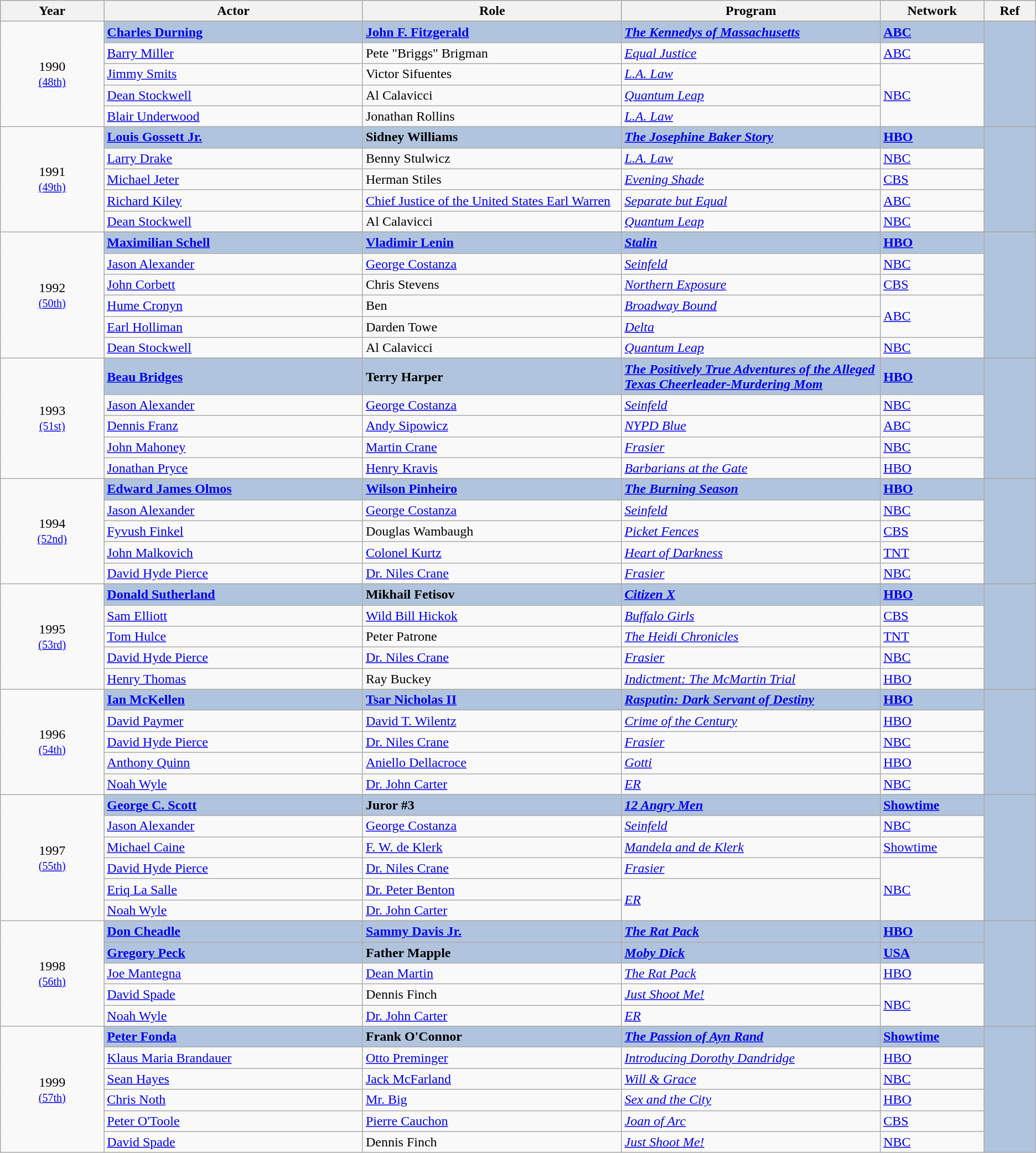<table class="wikitable" style="text-align: left">
<tr style="background:#bebebe;">
<th style="width:10%;">Year</th>
<th style="width:25%;">Actor</th>
<th style="width:25%;">Role</th>
<th style="width:25%;">Program</th>
<th style="width:10%;">Network</th>
<th style="width:5%;">Ref</th>
</tr>
<tr>
<td rowspan="6" style="text-align:center;">1990 <br><small><a href='#'>(48th)</a></small></td>
</tr>
<tr style="background:#B0C4DE;">
<td><strong><a href='#'>Charles Durning</a> </strong></td>
<td><strong><a href='#'>John F. Fitzgerald</a></strong></td>
<td><strong><em><a href='#'>The Kennedys of Massachusetts</a></em></strong></td>
<td><a href='#'><strong>ABC</strong></a></td>
<td rowspan="5"></td>
</tr>
<tr>
<td><a href='#'>Barry Miller</a></td>
<td>Pete "Briggs" Brigman</td>
<td><em><a href='#'>Equal Justice</a></em></td>
<td><a href='#'>ABC</a></td>
</tr>
<tr>
<td><a href='#'>Jimmy Smits</a></td>
<td>Victor Sifuentes</td>
<td><em><a href='#'>L.A. Law</a></em></td>
<td rowspan="3"><a href='#'>NBC</a></td>
</tr>
<tr>
<td><a href='#'>Dean Stockwell</a></td>
<td>Al Calavicci</td>
<td><em><a href='#'>Quantum Leap</a></em></td>
</tr>
<tr>
<td><a href='#'>Blair Underwood</a></td>
<td>Jonathan Rollins</td>
<td><em><a href='#'>L.A. Law</a></em></td>
</tr>
<tr>
<td rowspan="6" style="text-align:center;">1991 <br><small><a href='#'>(49th)</a></small></td>
</tr>
<tr style="background:#B0C4DE;">
<td><strong><a href='#'>Louis Gossett Jr.</a> </strong></td>
<td><strong>Sidney Williams</strong></td>
<td><strong><em><a href='#'>The Josephine Baker Story</a></em></strong></td>
<td><strong><a href='#'>HBO</a></strong></td>
<td rowspan="5"></td>
</tr>
<tr>
<td><a href='#'>Larry Drake</a></td>
<td>Benny Stulwicz</td>
<td><em><a href='#'>L.A. Law</a></em></td>
<td><a href='#'>NBC</a></td>
</tr>
<tr>
<td><a href='#'>Michael Jeter</a></td>
<td>Herman Stiles</td>
<td><em><a href='#'>Evening Shade</a></em></td>
<td><a href='#'>CBS</a></td>
</tr>
<tr>
<td><a href='#'>Richard Kiley</a></td>
<td><a href='#'>Chief Justice of the United States Earl Warren</a></td>
<td><em><a href='#'>Separate but Equal</a></em></td>
<td><a href='#'>ABC</a></td>
</tr>
<tr>
<td><a href='#'>Dean Stockwell</a></td>
<td>Al Calavicci</td>
<td><em><a href='#'>Quantum Leap</a></em></td>
<td><a href='#'>NBC</a></td>
</tr>
<tr>
<td rowspan="7" style="text-align:center;">1992 <br><small><a href='#'>(50th)</a></small></td>
</tr>
<tr style="background:#B0C4DE;">
<td><strong><a href='#'>Maximilian Schell</a> </strong></td>
<td><strong><a href='#'>Vladimir Lenin</a></strong></td>
<td><em><a href='#'><strong>Stalin</strong></a></em></td>
<td><strong><a href='#'>HBO</a></strong></td>
<td rowspan="6"></td>
</tr>
<tr>
<td><a href='#'>Jason Alexander</a></td>
<td><a href='#'>George Costanza</a></td>
<td><em><a href='#'>Seinfeld</a></em></td>
<td><a href='#'>NBC</a></td>
</tr>
<tr>
<td><a href='#'>John Corbett</a></td>
<td>Chris Stevens</td>
<td><em><a href='#'>Northern Exposure</a></em></td>
<td><a href='#'>CBS</a></td>
</tr>
<tr>
<td><a href='#'>Hume Cronyn</a></td>
<td>Ben</td>
<td><em><a href='#'>Broadway Bound</a></em></td>
<td rowspan="2"><a href='#'>ABC</a></td>
</tr>
<tr>
<td><a href='#'>Earl Holliman</a></td>
<td>Darden Towe</td>
<td><em><a href='#'>Delta</a></em></td>
</tr>
<tr>
<td><a href='#'>Dean Stockwell</a></td>
<td>Al Calavicci</td>
<td><em><a href='#'>Quantum Leap</a></em></td>
<td><a href='#'>NBC</a></td>
</tr>
<tr>
<td rowspan="6" style="text-align:center;">1993 <br><small><a href='#'>(51st)</a></small></td>
</tr>
<tr style="background:#B0C4DE;">
<td><strong><a href='#'>Beau Bridges</a> </strong></td>
<td><strong>Terry Harper</strong></td>
<td><strong><em><a href='#'>The Positively True Adventures of the Alleged Texas Cheerleader-Murdering Mom</a></em></strong></td>
<td><strong><a href='#'>HBO</a></strong></td>
<td rowspan="5"></td>
</tr>
<tr>
<td><a href='#'>Jason Alexander</a></td>
<td><a href='#'>George Costanza</a></td>
<td><em><a href='#'>Seinfeld</a></em></td>
<td><a href='#'>NBC</a></td>
</tr>
<tr>
<td><a href='#'>Dennis Franz</a></td>
<td><a href='#'>Andy Sipowicz</a></td>
<td><em><a href='#'>NYPD Blue</a></em></td>
<td><a href='#'>ABC</a></td>
</tr>
<tr>
<td><a href='#'>John Mahoney</a></td>
<td><a href='#'>Martin Crane</a></td>
<td><em><a href='#'>Frasier</a></em></td>
<td><a href='#'>NBC</a></td>
</tr>
<tr>
<td><a href='#'>Jonathan Pryce</a></td>
<td><a href='#'>Henry Kravis</a></td>
<td><em><a href='#'>Barbarians at the Gate</a></em></td>
<td><a href='#'>HBO</a></td>
</tr>
<tr>
<td rowspan="6" style="text-align:center;">1994 <br><small><a href='#'>(52nd)</a></small></td>
</tr>
<tr style="background:#B0C4DE;">
<td><strong><a href='#'>Edward James Olmos</a> </strong></td>
<td><strong><a href='#'>Wilson Pinheiro</a></strong></td>
<td><em><a href='#'><strong>The Burning Season</strong></a></em></td>
<td><strong><a href='#'>HBO</a></strong></td>
<td rowspan="5"></td>
</tr>
<tr>
<td><a href='#'>Jason Alexander</a></td>
<td><a href='#'>George Costanza</a></td>
<td><em><a href='#'>Seinfeld</a></em></td>
<td><a href='#'>NBC</a></td>
</tr>
<tr>
<td><a href='#'>Fyvush Finkel</a></td>
<td>Douglas Wambaugh</td>
<td><em><a href='#'>Picket Fences</a></em></td>
<td><a href='#'>CBS</a></td>
</tr>
<tr>
<td><a href='#'>John Malkovich</a></td>
<td><a href='#'>Colonel Kurtz</a></td>
<td><em><a href='#'>Heart of Darkness</a></em></td>
<td><a href='#'>TNT</a></td>
</tr>
<tr>
<td><a href='#'>David Hyde Pierce</a></td>
<td><a href='#'>Dr. Niles Crane</a></td>
<td><em><a href='#'>Frasier</a></em></td>
<td><a href='#'>NBC</a></td>
</tr>
<tr>
<td rowspan="6" style="text-align:center;">1995 <br><small><a href='#'>(53rd)</a></small></td>
</tr>
<tr style="background:#B0C4DE;">
<td><strong><a href='#'>Donald Sutherland</a> </strong></td>
<td><strong>Mikhail Fetisov</strong></td>
<td><strong><em><a href='#'>Citizen X</a></em></strong></td>
<td><strong><a href='#'>HBO</a></strong></td>
<td rowspan="5"></td>
</tr>
<tr>
<td><a href='#'>Sam Elliott</a></td>
<td><a href='#'>Wild Bill Hickok</a></td>
<td><em><a href='#'>Buffalo Girls</a></em></td>
<td><a href='#'>CBS</a></td>
</tr>
<tr>
<td><a href='#'>Tom Hulce</a></td>
<td>Peter Patrone</td>
<td><em><a href='#'>The Heidi Chronicles</a></em></td>
<td><a href='#'>TNT</a></td>
</tr>
<tr>
<td><a href='#'>David Hyde Pierce</a></td>
<td><a href='#'>Dr. Niles Crane</a></td>
<td><em><a href='#'>Frasier</a></em></td>
<td><a href='#'>NBC</a></td>
</tr>
<tr>
<td><a href='#'>Henry Thomas</a></td>
<td>Ray Buckey</td>
<td><em><a href='#'>Indictment: The McMartin Trial</a></em></td>
<td><a href='#'>HBO</a></td>
</tr>
<tr>
<td rowspan="6" style="text-align:center;">1996 <br><small><a href='#'>(54th)</a></small></td>
</tr>
<tr style="background:#B0C4DE;">
<td><strong><a href='#'>Ian McKellen</a> </strong></td>
<td><a href='#'><strong>Tsar Nicholas II</strong></a></td>
<td><strong><em><a href='#'>Rasputin: Dark Servant of Destiny</a></em></strong></td>
<td><strong><a href='#'>HBO</a></strong></td>
<td rowspan="5"></td>
</tr>
<tr>
<td><a href='#'>David Paymer</a></td>
<td><a href='#'>David T. Wilentz</a></td>
<td><em><a href='#'>Crime of the Century</a></em></td>
<td><a href='#'>HBO</a></td>
</tr>
<tr>
<td><a href='#'>David Hyde Pierce</a></td>
<td><a href='#'>Dr. Niles Crane</a></td>
<td><em><a href='#'>Frasier</a></em></td>
<td><a href='#'>NBC</a></td>
</tr>
<tr>
<td><a href='#'>Anthony Quinn</a></td>
<td><a href='#'>Aniello Dellacroce</a></td>
<td><em><a href='#'>Gotti</a></em></td>
<td><a href='#'>HBO</a></td>
</tr>
<tr>
<td><a href='#'>Noah Wyle</a></td>
<td><a href='#'>Dr. John Carter</a></td>
<td><em><a href='#'>ER</a></em></td>
<td><a href='#'>NBC</a></td>
</tr>
<tr>
<td rowspan="7" style="text-align:center;">1997 <br><small><a href='#'>(55th)</a></small></td>
</tr>
<tr style="background:#B0C4DE;">
<td><strong><a href='#'>George C. Scott</a> </strong></td>
<td><strong>Juror #3</strong></td>
<td><em><a href='#'><strong>12 Angry Men</strong></a></em></td>
<td><a href='#'><strong>Showtime</strong></a></td>
<td rowspan="6"></td>
</tr>
<tr>
<td><a href='#'>Jason Alexander</a></td>
<td><a href='#'>George Costanza</a></td>
<td><em><a href='#'>Seinfeld</a></em></td>
<td><a href='#'>NBC</a></td>
</tr>
<tr>
<td><a href='#'>Michael Caine</a></td>
<td><a href='#'>F. W. de Klerk</a></td>
<td><em><a href='#'>Mandela and de Klerk</a></em></td>
<td><a href='#'>Showtime</a></td>
</tr>
<tr>
<td><a href='#'>David Hyde Pierce</a></td>
<td><a href='#'>Dr. Niles Crane</a></td>
<td><em><a href='#'>Frasier</a></em></td>
<td rowspan="3"><a href='#'>NBC</a></td>
</tr>
<tr>
<td><a href='#'>Eriq La Salle</a></td>
<td><a href='#'>Dr. Peter Benton</a></td>
<td rowspan="2"><em><a href='#'>ER</a></em></td>
</tr>
<tr>
<td><a href='#'>Noah Wyle</a></td>
<td><a href='#'>Dr. John Carter</a></td>
</tr>
<tr>
<td rowspan="6" style="text-align:center;">1998 <br><small><a href='#'>(56th)</a></small></td>
</tr>
<tr style="background:#B0C4DE;">
<td><strong><a href='#'>Don Cheadle</a> </strong></td>
<td><strong><a href='#'>Sammy Davis Jr.</a></strong></td>
<td><em><a href='#'><strong>The Rat Pack</strong></a></em></td>
<td><strong><a href='#'>HBO</a></strong></td>
<td rowspan="5"></td>
</tr>
<tr style="background:#B0C4DE;">
<td><strong><a href='#'>Gregory Peck</a> </strong></td>
<td><strong>Father Mapple</strong></td>
<td><em><a href='#'><strong>Moby Dick</strong></a></em></td>
<td><a href='#'><strong>USA</strong></a></td>
</tr>
<tr>
<td><a href='#'>Joe Mantegna</a></td>
<td><a href='#'>Dean Martin</a></td>
<td><em><a href='#'>The Rat Pack</a></em></td>
<td><a href='#'>HBO</a></td>
</tr>
<tr>
<td><a href='#'>David Spade</a></td>
<td>Dennis Finch</td>
<td><em><a href='#'>Just Shoot Me!</a></em></td>
<td rowspan="2"><a href='#'>NBC</a></td>
</tr>
<tr>
<td><a href='#'>Noah Wyle</a></td>
<td><a href='#'>Dr. John Carter</a></td>
<td><em><a href='#'>ER</a></em></td>
</tr>
<tr>
<td rowspan="7" style="text-align:center;">1999 <br><small><a href='#'>(57th)</a></small></td>
</tr>
<tr style="background:#B0C4DE;">
<td><strong><a href='#'>Peter Fonda</a> </strong></td>
<td><strong>Frank O'Connor</strong></td>
<td><em><a href='#'><strong>The Passion of Ayn Rand</strong></a></em></td>
<td><a href='#'><strong>Showtime</strong></a></td>
<td rowspan="6"></td>
</tr>
<tr>
<td><a href='#'>Klaus Maria Brandauer</a></td>
<td><a href='#'>Otto Preminger</a></td>
<td><em><a href='#'>Introducing Dorothy Dandridge</a></em></td>
<td><a href='#'>HBO</a></td>
</tr>
<tr>
<td><a href='#'>Sean Hayes</a></td>
<td><a href='#'>Jack McFarland</a></td>
<td><em><a href='#'>Will & Grace</a></em></td>
<td><a href='#'>NBC</a></td>
</tr>
<tr>
<td><a href='#'>Chris Noth</a></td>
<td><a href='#'>Mr. Big</a></td>
<td><em><a href='#'>Sex and the City</a></em></td>
<td><a href='#'>HBO</a></td>
</tr>
<tr>
<td><a href='#'>Peter O'Toole</a></td>
<td><a href='#'>Pierre Cauchon</a></td>
<td><em><a href='#'>Joan of Arc</a></em></td>
<td><a href='#'>CBS</a></td>
</tr>
<tr>
<td><a href='#'>David Spade</a></td>
<td>Dennis Finch</td>
<td><em><a href='#'>Just Shoot Me!</a></em></td>
<td><a href='#'>NBC</a></td>
</tr>
</table>
